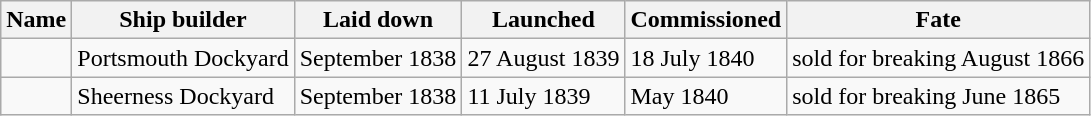<table class="wikitable" style="text-align:left">
<tr>
<th>Name</th>
<th>Ship builder</th>
<th>Laid down</th>
<th>Launched</th>
<th>Commissioned</th>
<th>Fate</th>
</tr>
<tr>
<td></td>
<td>Portsmouth Dockyard</td>
<td>September 1838</td>
<td>27 August 1839</td>
<td>18 July 1840</td>
<td>sold for breaking August 1866</td>
</tr>
<tr>
<td></td>
<td>Sheerness Dockyard</td>
<td>September 1838</td>
<td>11 July 1839</td>
<td>May 1840</td>
<td>sold for breaking June 1865</td>
</tr>
</table>
